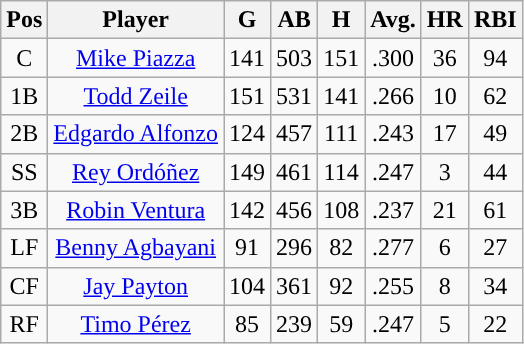<table class="wikitable sortable">
<tr>
<th>Pos</th>
<th>Player</th>
<th>G</th>
<th>AB</th>
<th>H</th>
<th>Avg.</th>
<th>HR</th>
<th>RBI</th>
</tr>
<tr align=center>
<td>C</td>
<td><a href='#'>Mike Piazza</a></td>
<td>141</td>
<td>503</td>
<td>151</td>
<td>.300</td>
<td>36</td>
<td>94</td>
</tr>
<tr align=center>
<td>1B</td>
<td><a href='#'>Todd Zeile</a></td>
<td>151</td>
<td>531</td>
<td>141</td>
<td>.266</td>
<td>10</td>
<td>62</td>
</tr>
<tr align=center>
<td>2B</td>
<td><a href='#'>Edgardo Alfonzo</a></td>
<td>124</td>
<td>457</td>
<td>111</td>
<td>.243</td>
<td>17</td>
<td>49</td>
</tr>
<tr align=center>
<td>SS</td>
<td><a href='#'>Rey Ordóñez</a></td>
<td>149</td>
<td>461</td>
<td>114</td>
<td>.247</td>
<td>3</td>
<td>44</td>
</tr>
<tr align=center>
<td>3B</td>
<td><a href='#'>Robin Ventura</a></td>
<td>142</td>
<td>456</td>
<td>108</td>
<td>.237</td>
<td>21</td>
<td>61</td>
</tr>
<tr align=center>
<td>LF</td>
<td><a href='#'>Benny Agbayani</a></td>
<td>91</td>
<td>296</td>
<td>82</td>
<td>.277</td>
<td>6</td>
<td>27</td>
</tr>
<tr align=center>
<td>CF</td>
<td><a href='#'>Jay Payton</a></td>
<td>104</td>
<td>361</td>
<td>92</td>
<td>.255</td>
<td>8</td>
<td>34</td>
</tr>
<tr align=center>
<td>RF</td>
<td><a href='#'>Timo Pérez</a></td>
<td>85</td>
<td>239</td>
<td>59</td>
<td>.247</td>
<td>5</td>
<td>22</td>
</tr>
</table>
